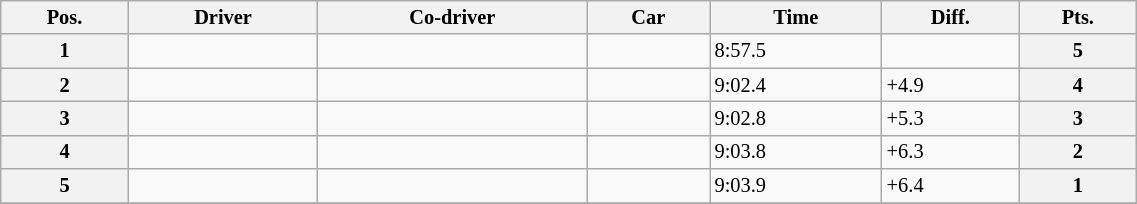<table class="wikitable" width=60% style="font-size: 85%;">
<tr>
<th>Pos.</th>
<th>Driver</th>
<th>Co-driver</th>
<th>Car</th>
<th>Time</th>
<th>Diff.</th>
<th>Pts.</th>
</tr>
<tr>
<th>1</th>
<td></td>
<td></td>
<td></td>
<td>8:57.5</td>
<td></td>
<th>5</th>
</tr>
<tr>
<th>2</th>
<td></td>
<td></td>
<td></td>
<td>9:02.4</td>
<td>+4.9</td>
<th>4</th>
</tr>
<tr>
<th>3</th>
<td></td>
<td></td>
<td></td>
<td>9:02.8</td>
<td>+5.3</td>
<th>3</th>
</tr>
<tr>
<th>4</th>
<td></td>
<td></td>
<td></td>
<td>9:03.8</td>
<td>+6.3</td>
<th>2</th>
</tr>
<tr>
<th>5</th>
<td></td>
<td></td>
<td></td>
<td>9:03.9</td>
<td>+6.4</td>
<th>1</th>
</tr>
<tr>
</tr>
</table>
